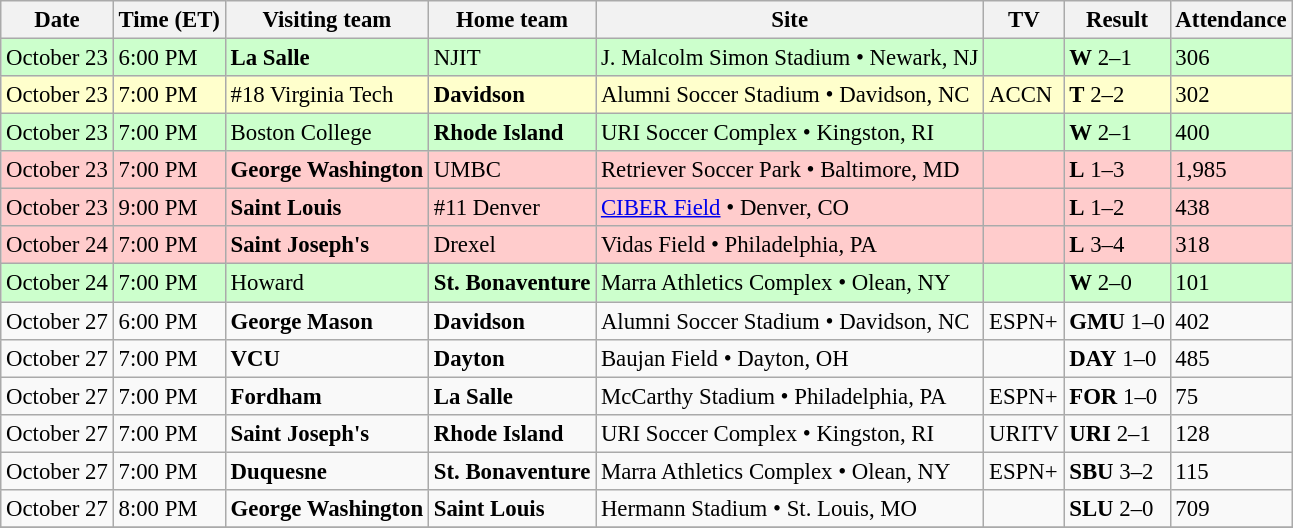<table class="wikitable" style="font-size:95%;">
<tr>
<th>Date</th>
<th>Time (ET)</th>
<th>Visiting team</th>
<th>Home team</th>
<th>Site</th>
<th>TV</th>
<th>Result</th>
<th>Attendance</th>
</tr>
<tr style="background:#cfc;">
<td>October 23</td>
<td>6:00 PM</td>
<td><strong>La Salle</strong></td>
<td>NJIT</td>
<td>J. Malcolm Simon Stadium • Newark, NJ</td>
<td></td>
<td><strong>W</strong> 2–1</td>
<td>306</td>
</tr>
<tr style="background:#ffc;">
<td>October 23</td>
<td>7:00 PM</td>
<td>#18 Virginia Tech</td>
<td><strong>Davidson</strong></td>
<td>Alumni Soccer Stadium • Davidson, NC</td>
<td>ACCN</td>
<td><strong>T</strong> 2–2 </td>
<td>302</td>
</tr>
<tr style="background:#cfc;">
<td>October 23</td>
<td>7:00 PM</td>
<td>Boston College</td>
<td><strong>Rhode Island</strong></td>
<td>URI Soccer Complex • Kingston, RI</td>
<td></td>
<td><strong>W</strong> 2–1</td>
<td>400</td>
</tr>
<tr style="background:#fcc;">
<td>October 23</td>
<td>7:00 PM</td>
<td><strong>George Washington</strong></td>
<td>UMBC</td>
<td>Retriever Soccer Park • Baltimore, MD</td>
<td></td>
<td><strong>L</strong> 1–3</td>
<td>1,985</td>
</tr>
<tr style="background:#fcc;">
<td>October 23</td>
<td>9:00 PM</td>
<td><strong>Saint Louis</strong></td>
<td>#11 Denver</td>
<td><a href='#'>CIBER Field</a> • Denver, CO</td>
<td></td>
<td><strong>L</strong> 1–2</td>
<td>438</td>
</tr>
<tr style="background:#fcc;">
<td>October 24</td>
<td>7:00 PM</td>
<td><strong>Saint Joseph's</strong></td>
<td>Drexel</td>
<td>Vidas Field • Philadelphia, PA</td>
<td></td>
<td><strong>L</strong> 3–4</td>
<td>318</td>
</tr>
<tr style="background:#cfc;">
<td>October 24</td>
<td>7:00 PM</td>
<td>Howard</td>
<td><strong>St. Bonaventure</strong></td>
<td>Marra Athletics Complex • Olean, NY</td>
<td></td>
<td><strong>W</strong> 2–0</td>
<td>101</td>
</tr>
<tr>
<td>October 27</td>
<td>6:00 PM</td>
<td><strong>George Mason</strong></td>
<td><strong>Davidson</strong></td>
<td>Alumni Soccer Stadium • Davidson, NC</td>
<td>ESPN+</td>
<td><strong>GMU</strong> 1–0</td>
<td>402</td>
</tr>
<tr>
<td>October 27</td>
<td>7:00 PM</td>
<td><strong>VCU</strong></td>
<td><strong>Dayton</strong></td>
<td>Baujan Field • Dayton, OH</td>
<td></td>
<td><strong>DAY</strong> 1–0</td>
<td>485</td>
</tr>
<tr>
<td>October 27</td>
<td>7:00 PM</td>
<td><strong>Fordham</strong></td>
<td><strong>La Salle</strong></td>
<td>McCarthy Stadium • Philadelphia, PA</td>
<td>ESPN+</td>
<td><strong>FOR</strong> 1–0</td>
<td>75</td>
</tr>
<tr>
<td>October 27</td>
<td>7:00 PM</td>
<td><strong>Saint Joseph's</strong></td>
<td><strong>Rhode Island</strong></td>
<td>URI Soccer Complex • Kingston, RI</td>
<td>URITV</td>
<td><strong>URI</strong> 2–1</td>
<td>128</td>
</tr>
<tr>
<td>October 27</td>
<td>7:00 PM</td>
<td><strong>Duquesne</strong></td>
<td><strong>St. Bonaventure</strong></td>
<td>Marra Athletics Complex • Olean, NY</td>
<td>ESPN+</td>
<td><strong>SBU</strong> 3–2</td>
<td>115</td>
</tr>
<tr>
<td>October 27</td>
<td>8:00 PM</td>
<td><strong>George Washington</strong></td>
<td><strong>Saint Louis</strong></td>
<td>Hermann Stadium • St. Louis, MO</td>
<td></td>
<td><strong>SLU</strong> 2–0</td>
<td>709</td>
</tr>
<tr>
</tr>
</table>
